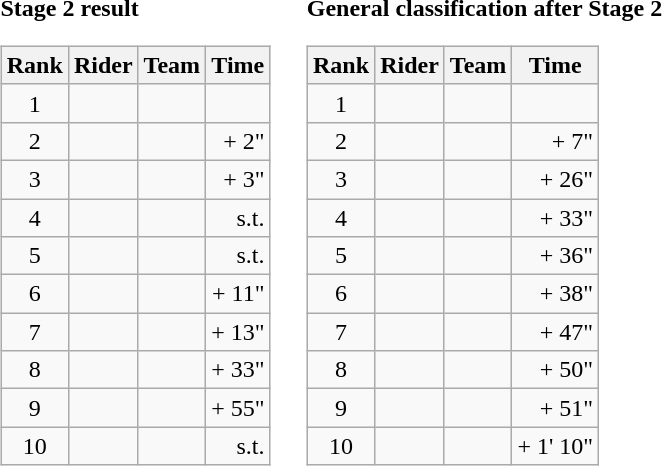<table>
<tr>
<td><strong>Stage 2 result</strong><br><table class="wikitable">
<tr>
<th scope="col">Rank</th>
<th scope="col">Rider</th>
<th scope="col">Team</th>
<th scope="col">Time</th>
</tr>
<tr>
<td style="text-align:center;">1</td>
<td></td>
<td></td>
<td style="text-align:right;"></td>
</tr>
<tr>
<td style="text-align:center;">2</td>
<td></td>
<td></td>
<td style="text-align:right;">+ 2"</td>
</tr>
<tr>
<td style="text-align:center;">3</td>
<td></td>
<td></td>
<td style="text-align:right;">+ 3"</td>
</tr>
<tr>
<td style="text-align:center;">4</td>
<td></td>
<td></td>
<td style="text-align:right;">s.t.</td>
</tr>
<tr>
<td style="text-align:center;">5</td>
<td></td>
<td></td>
<td style="text-align:right;">s.t.</td>
</tr>
<tr>
<td style="text-align:center;">6</td>
<td></td>
<td></td>
<td style="text-align:right;">+ 11"</td>
</tr>
<tr>
<td style="text-align:center;">7</td>
<td></td>
<td></td>
<td style="text-align:right;">+ 13"</td>
</tr>
<tr>
<td style="text-align:center;">8</td>
<td></td>
<td></td>
<td style="text-align:right;">+ 33"</td>
</tr>
<tr>
<td style="text-align:center;">9</td>
<td></td>
<td></td>
<td style="text-align:right;">+ 55"</td>
</tr>
<tr>
<td style="text-align:center;">10</td>
<td></td>
<td></td>
<td style="text-align:right;">s.t.</td>
</tr>
</table>
</td>
<td></td>
<td><strong>General classification after Stage 2</strong><br><table class="wikitable">
<tr>
<th scope="col">Rank</th>
<th scope="col">Rider</th>
<th scope="col">Team</th>
<th scope="col">Time</th>
</tr>
<tr>
<td style="text-align:center;">1</td>
<td> </td>
<td></td>
<td style="text-align:right;"></td>
</tr>
<tr>
<td style="text-align:center;">2</td>
<td> </td>
<td></td>
<td style="text-align:right;">+ 7"</td>
</tr>
<tr>
<td style="text-align:center;">3</td>
<td></td>
<td></td>
<td style="text-align:right;">+ 26"</td>
</tr>
<tr>
<td style="text-align:center;">4</td>
<td> </td>
<td></td>
<td style="text-align:right;">+ 33"</td>
</tr>
<tr>
<td style="text-align:center;">5</td>
<td> </td>
<td></td>
<td style="text-align:right;">+ 36"</td>
</tr>
<tr>
<td style="text-align:center;">6</td>
<td></td>
<td></td>
<td style="text-align:right;">+ 38"</td>
</tr>
<tr>
<td style="text-align:center;">7</td>
<td></td>
<td></td>
<td style="text-align:right;">+ 47"</td>
</tr>
<tr>
<td style="text-align:center;">8</td>
<td></td>
<td></td>
<td style="text-align:right;">+ 50"</td>
</tr>
<tr>
<td style="text-align:center;">9</td>
<td></td>
<td></td>
<td style="text-align:right;">+ 51"</td>
</tr>
<tr>
<td style="text-align:center;">10</td>
<td></td>
<td></td>
<td style="text-align:right;">+ 1' 10"</td>
</tr>
</table>
</td>
</tr>
</table>
